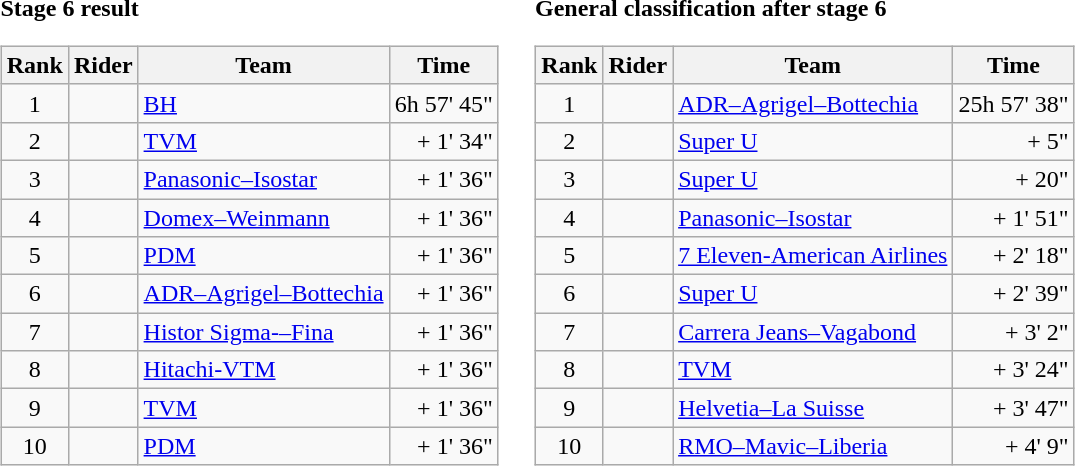<table>
<tr>
<td><strong>Stage 6 result</strong><br><table class="wikitable">
<tr>
<th scope="col">Rank</th>
<th scope="col">Rider</th>
<th scope="col">Team</th>
<th scope="col">Time</th>
</tr>
<tr>
<td style="text-align:center;">1</td>
<td></td>
<td><a href='#'>BH</a></td>
<td style="text-align:right;">6h 57' 45"</td>
</tr>
<tr>
<td style="text-align:center;">2</td>
<td></td>
<td><a href='#'>TVM</a></td>
<td style="text-align:right;">+ 1' 34"</td>
</tr>
<tr>
<td style="text-align:center;">3</td>
<td></td>
<td><a href='#'>Panasonic–Isostar</a></td>
<td style="text-align:right;">+ 1' 36"</td>
</tr>
<tr>
<td style="text-align:center;">4</td>
<td></td>
<td><a href='#'>Domex–Weinmann</a></td>
<td style="text-align:right;">+ 1' 36"</td>
</tr>
<tr>
<td style="text-align:center;">5</td>
<td></td>
<td><a href='#'>PDM</a></td>
<td style="text-align:right;">+ 1' 36"</td>
</tr>
<tr>
<td style="text-align:center;">6</td>
<td></td>
<td><a href='#'>ADR–Agrigel–Bottechia</a></td>
<td style="text-align:right;">+ 1' 36"</td>
</tr>
<tr>
<td style="text-align:center;">7</td>
<td></td>
<td><a href='#'>Histor Sigma-–Fina</a></td>
<td style="text-align:right;">+ 1' 36"</td>
</tr>
<tr>
<td style="text-align:center;">8</td>
<td></td>
<td><a href='#'>Hitachi-VTM</a></td>
<td style="text-align:right;">+ 1' 36"</td>
</tr>
<tr>
<td style="text-align:center;">9</td>
<td></td>
<td><a href='#'>TVM</a></td>
<td style="text-align:right;">+ 1' 36"</td>
</tr>
<tr>
<td style="text-align:center;">10</td>
<td></td>
<td><a href='#'>PDM</a></td>
<td style="text-align:right;">+ 1' 36"</td>
</tr>
</table>
</td>
<td></td>
<td><strong>General classification after stage 6</strong><br><table class="wikitable">
<tr>
<th scope="col">Rank</th>
<th scope="col">Rider</th>
<th scope="col">Team</th>
<th scope="col">Time</th>
</tr>
<tr>
<td style="text-align:center;">1</td>
<td> </td>
<td><a href='#'>ADR–Agrigel–Bottechia</a></td>
<td style="text-align:right;">25h 57' 38"</td>
</tr>
<tr>
<td style="text-align:center;">2</td>
<td></td>
<td><a href='#'>Super U</a></td>
<td style="text-align:right;">+ 5"</td>
</tr>
<tr>
<td style="text-align:center;">3</td>
<td></td>
<td><a href='#'>Super U</a></td>
<td style="text-align:right;">+ 20"</td>
</tr>
<tr>
<td style="text-align:center;">4</td>
<td></td>
<td><a href='#'>Panasonic–Isostar</a></td>
<td style="text-align:right;">+ 1' 51"</td>
</tr>
<tr>
<td style="text-align:center;">5</td>
<td></td>
<td><a href='#'>7 Eleven-American Airlines</a></td>
<td style="text-align:right;">+ 2' 18"</td>
</tr>
<tr>
<td style="text-align:center;">6</td>
<td></td>
<td><a href='#'>Super U</a></td>
<td style="text-align:right;">+ 2' 39"</td>
</tr>
<tr>
<td style="text-align:center;">7</td>
<td></td>
<td><a href='#'>Carrera Jeans–Vagabond</a></td>
<td style="text-align:right;">+ 3' 2"</td>
</tr>
<tr>
<td style="text-align:center;">8</td>
<td></td>
<td><a href='#'>TVM</a></td>
<td style="text-align:right;">+ 3' 24"</td>
</tr>
<tr>
<td style="text-align:center;">9</td>
<td></td>
<td><a href='#'>Helvetia–La Suisse</a></td>
<td style="text-align:right;">+ 3' 47"</td>
</tr>
<tr>
<td style="text-align:center;">10</td>
<td></td>
<td><a href='#'>RMO–Mavic–Liberia</a></td>
<td style="text-align:right;">+ 4' 9"</td>
</tr>
</table>
</td>
</tr>
</table>
